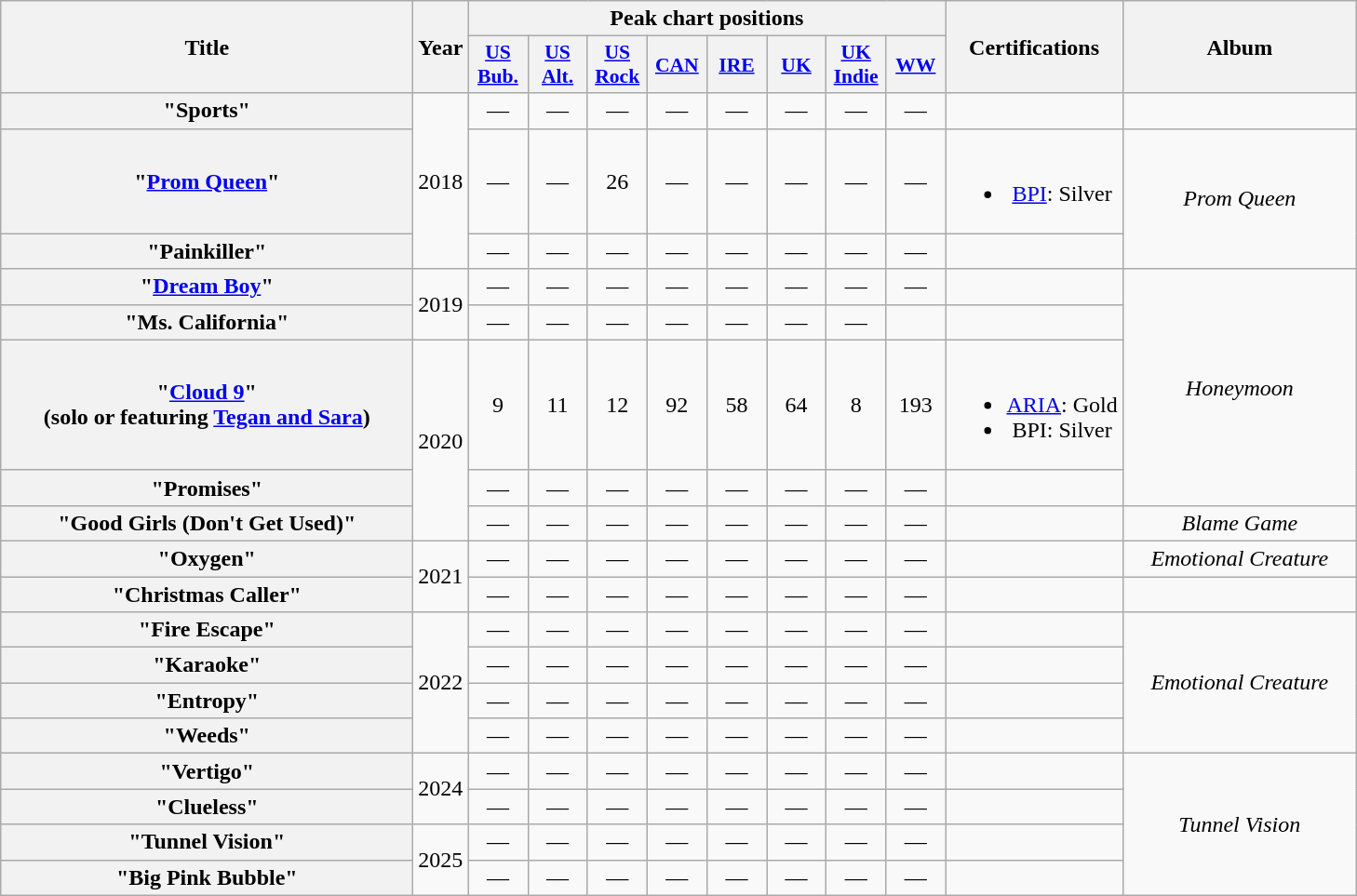<table class="wikitable plainrowheaders" style="text-align:center;">
<tr>
<th rowspan="2" style="width:18em;">Title</th>
<th rowspan="2" style="width:1em;">Year</th>
<th colspan="8" style="width:5em;">Peak chart positions</th>
<th rowspan="2">Certifications</th>
<th rowspan="2" style="width:10em;">Album</th>
</tr>
<tr>
<th scope="col" style="width:2.5em;font-size:90%;"><a href='#'>US<br>Bub.</a><br></th>
<th scope="col" style="width:2.5em;font-size:90%;"><a href='#'>US<br>Alt.</a><br></th>
<th scope="col" style="width:2.5em;font-size:90%;"><a href='#'>US<br>Rock</a><br></th>
<th scope="col" style="width:2.5em;font-size:90%;"><a href='#'>CAN</a><br></th>
<th scope="col" style="width:2.5em;font-size:90%;"><a href='#'>IRE</a><br></th>
<th scope="col" style="width:2.5em;font-size:90%;"><a href='#'>UK</a><br></th>
<th scope="col" style="width:2.5em;font-size:90%;"><a href='#'>UK<br>Indie</a><br></th>
<th scope="col" style="width:2.5em;font-size:90%;"><a href='#'>WW</a><br></th>
</tr>
<tr>
<th scope="row">"Sports"</th>
<td rowspan="3">2018</td>
<td>―</td>
<td>―</td>
<td>―</td>
<td>―</td>
<td>―</td>
<td>―</td>
<td>―</td>
<td>―</td>
<td></td>
<td></td>
</tr>
<tr>
<th scope="row">"<a href='#'>Prom Queen</a>"</th>
<td>―</td>
<td>―</td>
<td>26</td>
<td>―</td>
<td>―</td>
<td>―</td>
<td>―</td>
<td>―</td>
<td><br><ul><li><a href='#'>BPI</a>: Silver</li></ul></td>
<td rowspan="2"><em>Prom Queen</em></td>
</tr>
<tr>
<th scope="row">"Painkiller"</th>
<td>―</td>
<td>―</td>
<td>―</td>
<td>―</td>
<td>―</td>
<td>―</td>
<td>―</td>
<td>―</td>
<td></td>
</tr>
<tr>
<th scope="row">"<a href='#'>Dream Boy</a>"</th>
<td rowspan="2">2019</td>
<td>―</td>
<td>―</td>
<td>―</td>
<td>―</td>
<td>―</td>
<td>―</td>
<td>―</td>
<td>―</td>
<td></td>
<td rowspan="4"><em>Honeymoon</em></td>
</tr>
<tr>
<th scope="row">"Ms. California"</th>
<td>―</td>
<td>―</td>
<td>―</td>
<td>―</td>
<td>―</td>
<td>―</td>
<td>―</td>
<td></td>
</tr>
<tr>
<th scope="row">"<a href='#'>Cloud 9</a>"<br><span>(solo or featuring <a href='#'>Tegan and Sara</a>)</span></th>
<td rowspan="3">2020</td>
<td>9</td>
<td>11</td>
<td>12</td>
<td>92</td>
<td>58</td>
<td>64</td>
<td>8</td>
<td>193</td>
<td><br><ul><li><a href='#'>ARIA</a>: Gold</li><li>BPI: Silver</li></ul></td>
</tr>
<tr>
<th scope="row">"Promises"</th>
<td>―</td>
<td>―</td>
<td>―</td>
<td>―</td>
<td>―</td>
<td>―</td>
<td>―</td>
<td>―</td>
<td></td>
</tr>
<tr>
<th scope="row">"Good Girls (Don't Get Used)"</th>
<td>―</td>
<td>―</td>
<td>―</td>
<td>―</td>
<td>―</td>
<td>―</td>
<td>―</td>
<td>―</td>
<td></td>
<td><em>Blame Game</em></td>
</tr>
<tr>
<th scope="row">"Oxygen"</th>
<td rowspan="2">2021</td>
<td>―</td>
<td>—</td>
<td>—</td>
<td>―</td>
<td>―</td>
<td>―</td>
<td>―</td>
<td>―</td>
<td></td>
<td><em>Emotional Creature</em></td>
</tr>
<tr>
<th scope="row">"Christmas Caller"</th>
<td>―</td>
<td>―</td>
<td>―</td>
<td>―</td>
<td>―</td>
<td>―</td>
<td>―</td>
<td>―</td>
<td></td>
<td></td>
</tr>
<tr>
<th scope="row">"Fire Escape"</th>
<td rowspan="4">2022</td>
<td>―</td>
<td>―</td>
<td>―</td>
<td>―</td>
<td>―</td>
<td>―</td>
<td>―</td>
<td>―</td>
<td></td>
<td rowspan="4"><em>Emotional Creature</em></td>
</tr>
<tr>
<th scope="row">"Karaoke"</th>
<td>―</td>
<td>―</td>
<td>―</td>
<td>―</td>
<td>―</td>
<td>―</td>
<td>―</td>
<td>―</td>
<td></td>
</tr>
<tr>
<th scope="row">"Entropy"</th>
<td>―</td>
<td>―</td>
<td>―</td>
<td>―</td>
<td>―</td>
<td>―</td>
<td>―</td>
<td>―</td>
<td></td>
</tr>
<tr>
<th scope="row">"Weeds"</th>
<td>―</td>
<td>―</td>
<td>―</td>
<td>―</td>
<td>―</td>
<td>―</td>
<td>―</td>
<td>―</td>
<td></td>
</tr>
<tr>
<th scope="row">"Vertigo"</th>
<td rowspan="2">2024</td>
<td>―</td>
<td>―</td>
<td>―</td>
<td>―</td>
<td>―</td>
<td>―</td>
<td>―</td>
<td>―</td>
<td></td>
<td rowspan="4"><em>Tunnel Vision</em></td>
</tr>
<tr>
<th scope="row">"Clueless"</th>
<td>―</td>
<td>―</td>
<td>―</td>
<td>―</td>
<td>―</td>
<td>―</td>
<td>―</td>
<td>―</td>
</tr>
<tr>
<th scope="row">"Tunnel Vision"</th>
<td rowspan="2">2025</td>
<td>―</td>
<td>―</td>
<td>―</td>
<td>―</td>
<td>―</td>
<td>―</td>
<td>―</td>
<td>―</td>
<td></td>
</tr>
<tr>
<th scope="row">"Big Pink Bubble"</th>
<td>―</td>
<td>―</td>
<td>―</td>
<td>―</td>
<td>―</td>
<td>―</td>
<td>―</td>
<td>―</td>
</tr>
</table>
